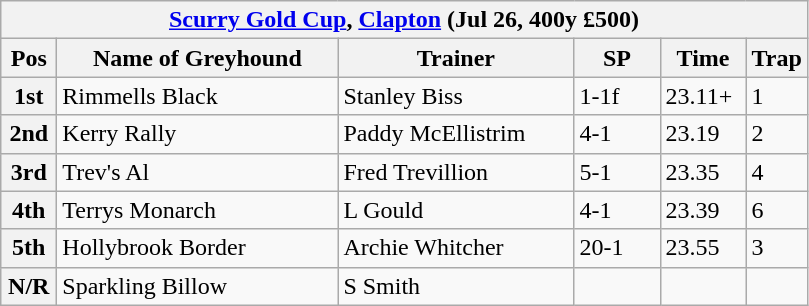<table class="wikitable">
<tr>
<th colspan="6"><a href='#'>Scurry Gold Cup</a>, <a href='#'>Clapton</a> (Jul 26, 400y £500)</th>
</tr>
<tr>
<th width=30>Pos</th>
<th width=180>Name of Greyhound</th>
<th width=150>Trainer</th>
<th width=50>SP</th>
<th width=50>Time</th>
<th width=30>Trap</th>
</tr>
<tr>
<th>1st</th>
<td>Rimmells Black</td>
<td>Stanley Biss</td>
<td>1-1f</td>
<td>23.11+</td>
<td>1</td>
</tr>
<tr>
<th>2nd</th>
<td>Kerry Rally</td>
<td>Paddy McEllistrim</td>
<td>4-1</td>
<td>23.19</td>
<td>2</td>
</tr>
<tr>
<th>3rd</th>
<td>Trev's Al</td>
<td>Fred Trevillion</td>
<td>5-1</td>
<td>23.35</td>
<td>4</td>
</tr>
<tr>
<th>4th</th>
<td>Terrys Monarch</td>
<td>L Gould</td>
<td>4-1</td>
<td>23.39</td>
<td>6</td>
</tr>
<tr>
<th>5th</th>
<td>Hollybrook Border</td>
<td>Archie Whitcher</td>
<td>20-1</td>
<td>23.55</td>
<td>3</td>
</tr>
<tr>
<th>N/R</th>
<td>Sparkling Billow</td>
<td>S Smith</td>
<td></td>
<td></td>
<td></td>
</tr>
</table>
